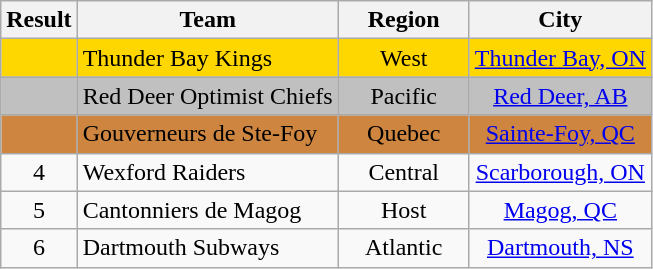<table class="wikitable" style="text-align: center;">
<tr>
<th width=20>Result</th>
<th>Team</th>
<th width=80>Region</th>
<th>City</th>
</tr>
<tr align="center" bgcolor=gold>
<td></td>
<td align="left">Thunder Bay Kings</td>
<td>West</td>
<td><a href='#'>Thunder Bay, ON</a></td>
</tr>
<tr align="center" bgcolor=silver>
<td></td>
<td align="left">Red Deer Optimist Chiefs</td>
<td>Pacific</td>
<td><a href='#'>Red Deer, AB</a></td>
</tr>
<tr align="center" bgcolor=Peru>
<td></td>
<td align="left">Gouverneurs de Ste-Foy</td>
<td>Quebec</td>
<td><a href='#'>Sainte-Foy, QC</a></td>
</tr>
<tr>
<td>4</td>
<td align="left">Wexford Raiders</td>
<td>Central</td>
<td><a href='#'>Scarborough, ON</a></td>
</tr>
<tr>
<td>5</td>
<td align="left">Cantonniers de Magog</td>
<td>Host</td>
<td><a href='#'>Magog, QC</a></td>
</tr>
<tr>
<td>6</td>
<td align="left">Dartmouth Subways</td>
<td>Atlantic</td>
<td><a href='#'>Dartmouth, NS</a></td>
</tr>
</table>
